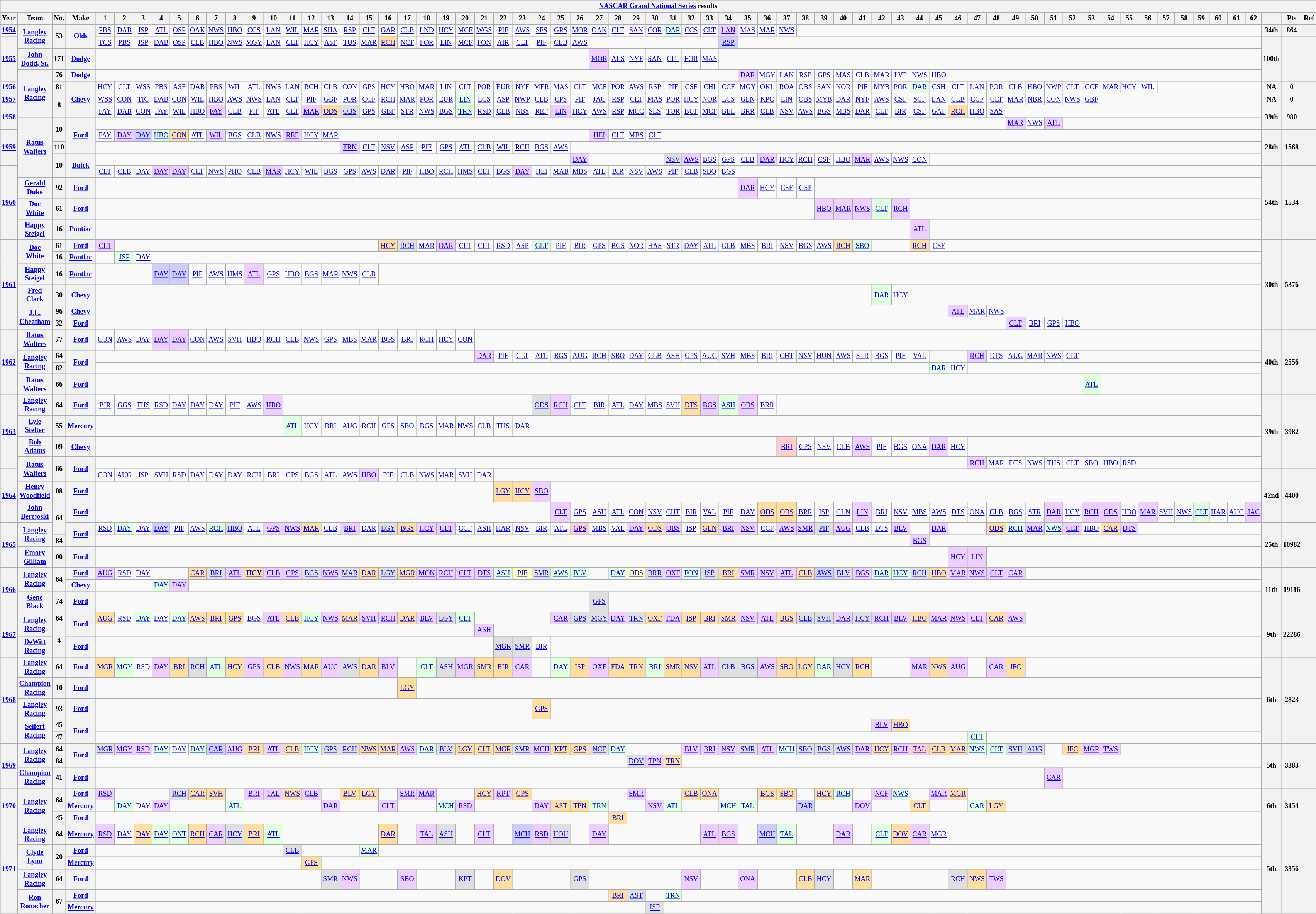<table class="wikitable" style="text-align:center; font-size:75%">
<tr>
<th colspan="69"><a href='#'>NASCAR Grand National Series</a> results</th>
</tr>
<tr>
<th>Year</th>
<th>Team</th>
<th>No.</th>
<th>Make</th>
<th>1</th>
<th>2</th>
<th>3</th>
<th>4</th>
<th>5</th>
<th>6</th>
<th>7</th>
<th>8</th>
<th>9</th>
<th>10</th>
<th>11</th>
<th>12</th>
<th>13</th>
<th>14</th>
<th>15</th>
<th>16</th>
<th>17</th>
<th>18</th>
<th>19</th>
<th>20</th>
<th>21</th>
<th>22</th>
<th>23</th>
<th>24</th>
<th>25</th>
<th>26</th>
<th>27</th>
<th>28</th>
<th>29</th>
<th>30</th>
<th>31</th>
<th>32</th>
<th>33</th>
<th>34</th>
<th>35</th>
<th>36</th>
<th>37</th>
<th>38</th>
<th>39</th>
<th>40</th>
<th>41</th>
<th>42</th>
<th>43</th>
<th>44</th>
<th>45</th>
<th>46</th>
<th>47</th>
<th>48</th>
<th>49</th>
<th>50</th>
<th>51</th>
<th>52</th>
<th>53</th>
<th>54</th>
<th>55</th>
<th>56</th>
<th>57</th>
<th>58</th>
<th>59</th>
<th>60</th>
<th>61</th>
<th>62</th>
<th></th>
<th>Pts</th>
<th>Ref</th>
</tr>
<tr>
<th><a href='#'>1954</a></th>
<th rowspan=2><a href='#'>Langley Racing</a></th>
<th rowspan=2>53</th>
<th rowspan=2><a href='#'>Olds</a></th>
<td><a href='#'>PBS</a></td>
<td><a href='#'>DAB</a></td>
<td><a href='#'>JSP</a></td>
<td><a href='#'>ATL</a></td>
<td><a href='#'>OSP</a></td>
<td><a href='#'>OAK</a></td>
<td><a href='#'>NWS</a></td>
<td><a href='#'>HBO</a></td>
<td><a href='#'>CCS</a></td>
<td><a href='#'>LAN</a></td>
<td><a href='#'>WIL</a></td>
<td><a href='#'>MAR</a></td>
<td><a href='#'>SHA</a></td>
<td><a href='#'>RSP</a></td>
<td><a href='#'>CLT</a></td>
<td><a href='#'>GAR</a></td>
<td><a href='#'>CLB</a></td>
<td><a href='#'>LND</a></td>
<td><a href='#'>HCY</a></td>
<td><a href='#'>MCF</a></td>
<td><a href='#'>WGS</a></td>
<td><a href='#'>PIF</a></td>
<td><a href='#'>AWS</a></td>
<td><a href='#'>SFS</a></td>
<td><a href='#'>GRS</a></td>
<td><a href='#'>MOR</a></td>
<td><a href='#'>OAK</a></td>
<td><a href='#'>CLT</a></td>
<td><a href='#'>SAN</a></td>
<td><a href='#'>COR</a></td>
<td style="background:#DFFFDF;"><a href='#'>DAR</a><br></td>
<td><a href='#'>CCS</a></td>
<td><a href='#'>CLT</a></td>
<td style="background:#EFCFFF;"><a href='#'>LAN</a><br></td>
<td><a href='#'>MAS</a></td>
<td><a href='#'>MAR</a></td>
<td><a href='#'>NWS</a></td>
<td colspan=25></td>
<th>34th</th>
<th>864</th>
<th></th>
</tr>
<tr>
<th rowspan=3><a href='#'>1955</a></th>
<td><a href='#'>TCS</a></td>
<td><a href='#'>PBS</a></td>
<td><a href='#'>JSP</a></td>
<td><a href='#'>DAB</a></td>
<td><a href='#'>OSP</a></td>
<td><a href='#'>CLB</a></td>
<td><a href='#'>HBO</a></td>
<td><a href='#'>NWS</a></td>
<td><a href='#'>MGY</a></td>
<td><a href='#'>LAN</a></td>
<td><a href='#'>CLT</a></td>
<td><a href='#'>HCY</a></td>
<td><a href='#'>ASF</a></td>
<td><a href='#'>TUS</a></td>
<td><a href='#'>MAR</a></td>
<td style="background:#FFDF9F;"><a href='#'>RCH</a><br></td>
<td><a href='#'>NCF</a></td>
<td><a href='#'>FOR</a></td>
<td><a href='#'>LIN</a></td>
<td><a href='#'>MCF</a></td>
<td><a href='#'>FON</a></td>
<td><a href='#'>AIR</a></td>
<td><a href='#'>CLT</a></td>
<td><a href='#'>PIF</a></td>
<td><a href='#'>CLB</a></td>
<td><a href='#'>AWS</a></td>
<td colspan=7></td>
<td style="background:#CFCFFF;"><a href='#'>RSP</a><br></td>
<td colspan=28></td>
<th rowspan=3>100th</th>
<th rowspan=3>-</th>
<th rowspan=3></th>
</tr>
<tr>
<th><a href='#'>John Dodd, Sr.</a></th>
<th>171</th>
<th><a href='#'>Dodge</a></th>
<td colspan=26></td>
<td style="background:#EFCFFF;"><a href='#'>MOR</a><br></td>
<td><a href='#'>ALS</a></td>
<td><a href='#'>NYF</a></td>
<td><a href='#'>SAN</a></td>
<td><a href='#'>CLT</a></td>
<td><a href='#'>FOR</a></td>
<td><a href='#'>MAS</a></td>
<td colspan=29></td>
</tr>
<tr>
<th rowspan=4><a href='#'>Langley Racing</a></th>
<th>76</th>
<th><a href='#'>Dodge</a></th>
<td colspan=34></td>
<td style="background:#EFCFFF;"><a href='#'>DAR</a><br></td>
<td><a href='#'>MGY</a></td>
<td><a href='#'>LAN</a></td>
<td><a href='#'>RSP</a></td>
<td><a href='#'>GPS</a></td>
<td><a href='#'>MAS</a></td>
<td><a href='#'>CLB</a></td>
<td><a href='#'>MAR</a></td>
<td><a href='#'>LVP</a></td>
<td><a href='#'>NWS</a></td>
<td><a href='#'>HBO</a></td>
<td colspan=17></td>
</tr>
<tr>
<th><a href='#'>1956</a></th>
<th>81</th>
<th rowspan=3><a href='#'>Chevy</a></th>
<td><a href='#'>HCY</a></td>
<td><a href='#'>CLT</a></td>
<td><a href='#'>WSS</a></td>
<td><a href='#'>PBS</a></td>
<td><a href='#'>ASF</a></td>
<td><a href='#'>DAB</a></td>
<td><a href='#'>PBS</a></td>
<td><a href='#'>WIL</a></td>
<td><a href='#'>ATL</a></td>
<td><a href='#'>NWS</a></td>
<td><a href='#'>LAN</a></td>
<td><a href='#'>RCH</a></td>
<td><a href='#'>CLB</a></td>
<td><a href='#'>CON</a></td>
<td><a href='#'>GPS</a></td>
<td><a href='#'>HCY</a></td>
<td><a href='#'>HBO</a></td>
<td><a href='#'>MAR</a></td>
<td><a href='#'>LIN</a></td>
<td><a href='#'>CLT</a></td>
<td><a href='#'>POR</a></td>
<td><a href='#'>EUR</a></td>
<td><a href='#'>NYF</a></td>
<td><a href='#'>MER</a></td>
<td><a href='#'>MAS</a></td>
<td><a href='#'>CLT</a></td>
<td><a href='#'>MCF</a></td>
<td><a href='#'>POR</a></td>
<td><a href='#'>AWS</a></td>
<td><a href='#'>RSP</a></td>
<td><a href='#'>PIF</a></td>
<td><a href='#'>CSF</a></td>
<td><a href='#'>CHI</a></td>
<td><a href='#'>CCF</a></td>
<td><a href='#'>MGY</a></td>
<td><a href='#'>OKL</a></td>
<td><a href='#'>ROA</a></td>
<td><a href='#'>OBS</a></td>
<td><a href='#'>SAN</a></td>
<td><a href='#'>NOR</a></td>
<td><a href='#'>PIF</a></td>
<td><a href='#'>MYB</a></td>
<td><a href='#'>POR</a></td>
<td style="background:#DFFFDF;"><a href='#'>DAR</a><br></td>
<td><a href='#'>CSH</a></td>
<td><a href='#'>CLT</a></td>
<td><a href='#'>LAN</a></td>
<td><a href='#'>POR</a></td>
<td><a href='#'>CLB</a></td>
<td><a href='#'>HBO</a></td>
<td><a href='#'>NWP</a></td>
<td><a href='#'>CLT</a></td>
<td><a href='#'>CCF</a></td>
<td><a href='#'>MAR</a></td>
<td><a href='#'>HCY</a></td>
<td><a href='#'>WIL</a></td>
<td colspan=6></td>
<th>NA</th>
<th>0</th>
<th></th>
</tr>
<tr>
<th><a href='#'>1957</a></th>
<th rowspan=2>8</th>
<td><a href='#'>WSS</a></td>
<td><a href='#'>CON</a></td>
<td><a href='#'>TIC</a></td>
<td><a href='#'>DAB</a></td>
<td><a href='#'>CON</a></td>
<td><a href='#'>WIL</a></td>
<td><a href='#'>HBO</a></td>
<td><a href='#'>AWS</a></td>
<td><a href='#'>NWS</a></td>
<td><a href='#'>LAN</a></td>
<td><a href='#'>CLT</a></td>
<td><a href='#'>PIF</a></td>
<td><a href='#'>GBF</a></td>
<td><a href='#'>POR</a></td>
<td><a href='#'>CCF</a></td>
<td><a href='#'>RCH</a></td>
<td><a href='#'>MAR</a></td>
<td><a href='#'>POR</a></td>
<td><a href='#'>EUR</a></td>
<td style="background:#DFFFDF;"><a href='#'>LIN</a><br></td>
<td><a href='#'>LCS</a></td>
<td><a href='#'>ASP</a></td>
<td><a href='#'>NWP</a></td>
<td><a href='#'>CLB</a></td>
<td><a href='#'>CPS</a></td>
<td><a href='#'>PIF</a></td>
<td><a href='#'>JAC</a></td>
<td><a href='#'>RSP</a></td>
<td><a href='#'>CLT</a></td>
<td><a href='#'>MAS</a></td>
<td><a href='#'>POR</a></td>
<td><a href='#'>HCY</a></td>
<td><a href='#'>NOR</a></td>
<td><a href='#'>LCS</a></td>
<td><a href='#'>GLN</a></td>
<td><a href='#'>KPC</a></td>
<td><a href='#'>LIN</a></td>
<td><a href='#'>OBS</a></td>
<td><a href='#'>MYB</a></td>
<td><a href='#'>DAR</a></td>
<td><a href='#'>NYF</a></td>
<td><a href='#'>AWS</a></td>
<td><a href='#'>CSF</a></td>
<td><a href='#'>SCF</a></td>
<td><a href='#'>LAN</a></td>
<td><a href='#'>CLB</a></td>
<td><a href='#'>CCF</a></td>
<td><a href='#'>CLT</a></td>
<td><a href='#'>MAR</a></td>
<td><a href='#'>NBR</a></td>
<td><a href='#'>CON</a></td>
<td><a href='#'>NWS</a></td>
<td><a href='#'>GBF</a></td>
<td colspan=9></td>
<th>NA</th>
<th>0</th>
<th></th>
</tr>
<tr>
<th rowspan=2><a href='#'>1958</a></th>
<td><a href='#'>FAY</a></td>
<td><a href='#'>DAB</a></td>
<td><a href='#'>CON</a></td>
<td><a href='#'>FAY</a></td>
<td><a href='#'>WIL</a></td>
<td><a href='#'>HBO</a></td>
<td style="background:#EFCFFF;"><a href='#'>FAY</a><br></td>
<td><a href='#'>CLB</a></td>
<td><a href='#'>PIF</a></td>
<td><a href='#'>ATL</a></td>
<td><a href='#'>CLT</a></td>
<td style="background:#EFCFFF;"><a href='#'>MAR</a><br></td>
<td style="background:#FFDF9F;"><a href='#'>ODS</a><br></td>
<td style="background:#DFDFDF;"><a href='#'>OBS</a><br></td>
<td><a href='#'>GPS</a></td>
<td><a href='#'>GBF</a></td>
<td><a href='#'>STR</a></td>
<td><a href='#'>NWS</a></td>
<td><a href='#'>BGS</a></td>
<td style="background:#DFFFDF;"><a href='#'>TRN</a><br></td>
<td><a href='#'>RSD</a></td>
<td><a href='#'>CLB</a></td>
<td><a href='#'>NBS</a></td>
<td><a href='#'>REF</a></td>
<td style="background:#EFCFFF;"><a href='#'>LIN</a><br></td>
<td><a href='#'>HCY</a></td>
<td><a href='#'>AWS</a></td>
<td><a href='#'>RSP</a></td>
<td><a href='#'>MCC</a></td>
<td><a href='#'>SLS</a></td>
<td><a href='#'>TOR</a></td>
<td><a href='#'>BUF</a></td>
<td><a href='#'>MCF</a></td>
<td><a href='#'>BEL</a></td>
<td><a href='#'>BRR</a></td>
<td><a href='#'>CLB</a></td>
<td><a href='#'>NSV</a></td>
<td><a href='#'>AWS</a></td>
<td><a href='#'>BGS</a></td>
<td><a href='#'>MBS</a></td>
<td><a href='#'>DAR</a></td>
<td><a href='#'>CLT</a></td>
<td><a href='#'>BIR</a></td>
<td><a href='#'>CSF</a></td>
<td><a href='#'>GAF</a></td>
<td style="background:#FFDF9F;"><a href='#'>RCH</a><br></td>
<td><a href='#'>HBO</a></td>
<td><a href='#'>SAS</a></td>
<td colspan=14></td>
<th rowspan=2>39th</th>
<th rowspan=2>980</th>
<th rowspan=2></th>
</tr>
<tr>
<th rowspan=5><a href='#'>Ratus Walters</a></th>
<th rowspan=2>10</th>
<th rowspan=3><a href='#'>Ford</a></th>
<td colspan=48></td>
<td style="background:#EFCFFF;"><a href='#'>MAR</a><br></td>
<td><a href='#'>NWS</a></td>
<td style="background:#EFCFFF;"><a href='#'>ATL</a><br></td>
<td colspan=11></td>
</tr>
<tr>
<th rowspan=3><a href='#'>1959</a></th>
<td><a href='#'>FAY</a></td>
<td style="background:#EFCFFF;"><a href='#'>DAY</a><br></td>
<td style="background:#CFCFFF;"><a href='#'>DAY</a><br></td>
<td style="background:#DFFFDF;"><a href='#'>HBO</a><br></td>
<td style="background:#FFDF9F;"><a href='#'>CON</a><br></td>
<td><a href='#'>ATL</a></td>
<td style="background:#EFCFFF;"><a href='#'>WIL</a><br></td>
<td><a href='#'>BGS</a></td>
<td><a href='#'>CLB</a></td>
<td><a href='#'>NWS</a></td>
<td style="background:#EFCFFF;"><a href='#'>REF</a><br></td>
<td><a href='#'>HCY</a></td>
<td><a href='#'>MAR</a></td>
<td colspan=13></td>
<td style="background:#EFCFFF;"><a href='#'>HEI</a><br></td>
<td><a href='#'>CLT</a></td>
<td><a href='#'>MBS</a></td>
<td><a href='#'>CLT</a></td>
<td colspan=32></td>
<th rowspan=3>28th</th>
<th rowspan=3>1568</th>
<th rowspan=3></th>
</tr>
<tr>
<th>110</th>
<td colspan=13></td>
<td style="background:#EFCFFF;"><a href='#'>TRN</a><br></td>
<td><a href='#'>CLT</a></td>
<td><a href='#'>NSV</a></td>
<td><a href='#'>ASP</a></td>
<td><a href='#'>PIF</a></td>
<td><a href='#'>GPS</a></td>
<td><a href='#'>ATL</a></td>
<td><a href='#'>CLB</a></td>
<td><a href='#'>WIL</a></td>
<td><a href='#'>RCH</a></td>
<td><a href='#'>BGS</a></td>
<td><a href='#'>AWS</a></td>
<td colspan=37></td>
</tr>
<tr>
<th rowspan=2>10</th>
<th rowspan=2><a href='#'>Buick</a></th>
<td colspan=25></td>
<td style="background:#EFCFFF;"><a href='#'>DAY</a><br></td>
<td colspan=4></td>
<td style="background:#DFDFDF;"><a href='#'>NSV</a><br></td>
<td style="background:#EFCFFF;"><a href='#'>AWS</a><br></td>
<td><a href='#'>BGS</a></td>
<td><a href='#'>GPS</a></td>
<td><a href='#'>CLB</a></td>
<td style="background:#EFCFFF;"><a href='#'>DAR</a><br></td>
<td><a href='#'>HCY</a></td>
<td><a href='#'>RCH</a></td>
<td><a href='#'>CSF</a></td>
<td><a href='#'>HBO</a></td>
<td style="background:#EFCFFF;"><a href='#'>MAR</a><br></td>
<td><a href='#'>AWS</a></td>
<td><a href='#'>NWS</a></td>
<td><a href='#'>CON</a></td>
<td colspan=18></td>
</tr>
<tr>
<th rowspan=4><a href='#'>1960</a></th>
<td><a href='#'>CLT</a></td>
<td><a href='#'>CLB</a></td>
<td><a href='#'>DAY</a></td>
<td style="background:#EFCFFF;"><a href='#'>DAY</a><br></td>
<td style="background:#EFCFFF;"><a href='#'>DAY</a><br></td>
<td><a href='#'>CLT</a></td>
<td><a href='#'>NWS</a></td>
<td><a href='#'>PHO</a></td>
<td><a href='#'>CLB</a></td>
<td style="background:#EFCFFF;"><a href='#'>MAR</a><br></td>
<td><a href='#'>HCY</a></td>
<td><a href='#'>WIL</a></td>
<td><a href='#'>BGS</a></td>
<td><a href='#'>GPS</a></td>
<td><a href='#'>AWS</a></td>
<td><a href='#'>DAR</a></td>
<td><a href='#'>PIF</a></td>
<td><a href='#'>HBO</a></td>
<td><a href='#'>RCH</a></td>
<td><a href='#'>HMS</a></td>
<td><a href='#'>CLT</a></td>
<td><a href='#'>BGS</a></td>
<td style="background:#EFCFFF;"><a href='#'>DAY</a><br></td>
<td><a href='#'>HEI</a></td>
<td><a href='#'>MAB</a></td>
<td><a href='#'>MBS</a></td>
<td><a href='#'>ATL</a></td>
<td><a href='#'>BIR</a></td>
<td><a href='#'>NSV</a></td>
<td><a href='#'>AWS</a></td>
<td><a href='#'>PIF</a></td>
<td><a href='#'>CLB</a></td>
<td><a href='#'>SBO</a></td>
<td><a href='#'>BGS</a></td>
<td colspan=28></td>
<th rowspan=4>54th</th>
<th rowspan=4>1534</th>
<th rowspan=4></th>
</tr>
<tr>
<th><a href='#'>Gerald Duke</a></th>
<th>92</th>
<th><a href='#'>Ford</a></th>
<td colspan=34></td>
<td style="background:#EFCFFF;"><a href='#'>DAR</a><br></td>
<td><a href='#'>HCY</a></td>
<td><a href='#'>CSF</a></td>
<td><a href='#'>GSP</a></td>
<td colspan=24></td>
</tr>
<tr>
<th><a href='#'>Doc White</a></th>
<th>61</th>
<th><a href='#'>Ford</a></th>
<td colspan=38></td>
<td style="background:#EFCFFF;"><a href='#'>HBO</a><br></td>
<td style="background:#EFCFFF;"><a href='#'>MAR</a><br></td>
<td style="background:#EFCFFF;"><a href='#'>NWS</a><br></td>
<td style="background:#DFFFDF;"><a href='#'>CLT</a><br></td>
<td style="background:#EFCFFF;"><a href='#'>RCH</a><br></td>
<td colspan=19></td>
</tr>
<tr>
<th><a href='#'>Happy Steigel</a></th>
<th>16</th>
<th><a href='#'>Pontiac</a></th>
<td colspan=43></td>
<td style="background:#EFCFFF;"><a href='#'>ATL</a><br></td>
<td colspan=18></td>
</tr>
<tr>
<th rowspan=6><a href='#'>1961</a></th>
<th rowspan=2><a href='#'>Doc White</a></th>
<th>61</th>
<th><a href='#'>Ford</a></th>
<td style="background:#EFCFFF;"><a href='#'>CLT</a><br></td>
<td colspan=14></td>
<td style="background:#FFDF9F;"><a href='#'>HCY</a><br></td>
<td style="background:#DFDFDF;"><a href='#'>RCH</a><br></td>
<td><a href='#'>MAR</a></td>
<td style="background:#EFCFFF;"><a href='#'>DAR</a><br></td>
<td><a href='#'>CLT</a></td>
<td><a href='#'>CLT</a></td>
<td><a href='#'>RSD</a></td>
<td><a href='#'>ASP</a></td>
<td style="background:#DFFFDF;"><a href='#'>CLT</a><br></td>
<td><a href='#'>PIF</a></td>
<td><a href='#'>BIR</a></td>
<td><a href='#'>GPS</a></td>
<td><a href='#'>BGS</a></td>
<td><a href='#'>NOR</a></td>
<td><a href='#'>HAS</a></td>
<td><a href='#'>STR</a></td>
<td><a href='#'>DAY</a></td>
<td><a href='#'>ATL</a></td>
<td><a href='#'>CLB</a></td>
<td><a href='#'>MBS</a></td>
<td><a href='#'>BRI</a></td>
<td><a href='#'>NSV</a></td>
<td><a href='#'>BGS</a></td>
<td><a href='#'>AWS</a></td>
<td style="background:#FFDF9F;"><a href='#'>RCH</a><br></td>
<td style="background:#DFFFDF;"><a href='#'>SBO</a><br></td>
<td colspan=2></td>
<td style="background:#FFDF9F;"><a href='#'>RCH</a><br></td>
<td><a href='#'>CSF</a></td>
<td colspan=17></td>
<th rowspan=6>30th</th>
<th rowspan=6>5376</th>
<th rowspan=6></th>
</tr>
<tr>
<th>16</th>
<th><a href='#'>Pontiac</a></th>
<td></td>
<td style="background:#DFFFDF;"><a href='#'>JSP</a><br></td>
<td><a href='#'>DAY</a></td>
<td colspan=59></td>
</tr>
<tr>
<th><a href='#'>Happy Steigel</a></th>
<th>16</th>
<th><a href='#'>Pontiac</a></th>
<td colspan=3></td>
<td style="background:#CFCFFF;"><a href='#'>DAY</a><br></td>
<td style="background:#CFCFFF;"><a href='#'>DAY</a><br></td>
<td><a href='#'>PIF</a></td>
<td><a href='#'>AWS</a></td>
<td><a href='#'>HMS</a></td>
<td style="background:#EFCFFF;"><a href='#'>ATL</a><br></td>
<td><a href='#'>GPS</a></td>
<td><a href='#'>HBO</a></td>
<td><a href='#'>BGS</a></td>
<td><a href='#'>MAR</a></td>
<td><a href='#'>NWS</a></td>
<td><a href='#'>CLB</a></td>
<td colspan=47></td>
</tr>
<tr>
<th><a href='#'>Fred Clark</a></th>
<th>30</th>
<th><a href='#'>Chevy</a></th>
<td colspan=41></td>
<td style="background:#DFFFDF;"><a href='#'>DAR</a><br></td>
<td><a href='#'>HCY</a></td>
<td colspan=19></td>
</tr>
<tr>
<th rowspan=2><a href='#'>J.L. Cheatham</a></th>
<th>96</th>
<th><a href='#'>Chevy</a></th>
<td colspan=45></td>
<td style="background:#EFCFFF;"><a href='#'>ATL</a><br></td>
<td><a href='#'>MAR</a></td>
<td><a href='#'>NWS</a></td>
<td colspan=14></td>
</tr>
<tr>
<th>32</th>
<th><a href='#'>Ford</a></th>
<td colspan=48></td>
<td style="background:#EFCFFF;"><a href='#'>CLT</a><br></td>
<td><a href='#'>BRI</a></td>
<td><a href='#'>GPS</a></td>
<td><a href='#'>HBO</a></td>
<td colspan=10></td>
</tr>
<tr>
<th rowspan=4><a href='#'>1962</a></th>
<th><a href='#'>Ratus Walters</a></th>
<th>77</th>
<th><a href='#'>Ford</a></th>
<td><a href='#'>CON</a></td>
<td><a href='#'>AWS</a></td>
<td><a href='#'>DAY</a></td>
<td style="background:#EFCFFF;"><a href='#'>DAY</a><br></td>
<td style="background:#EFCFFF;"><a href='#'>DAY</a><br></td>
<td><a href='#'>CON</a></td>
<td><a href='#'>AWS</a></td>
<td><a href='#'>SVH</a></td>
<td><a href='#'>HBO</a></td>
<td><a href='#'>RCH</a></td>
<td><a href='#'>CLB</a></td>
<td><a href='#'>NWS</a></td>
<td><a href='#'>GPS</a></td>
<td><a href='#'>MBS</a></td>
<td><a href='#'>MAR</a></td>
<td><a href='#'>BGS</a></td>
<td><a href='#'>BRI</a></td>
<td><a href='#'>RCH</a></td>
<td><a href='#'>HCY</a></td>
<td><a href='#'>CON</a></td>
<td colspan=42></td>
<th rowspan=4>40th</th>
<th rowspan=4>2556</th>
<th rowspan=4></th>
</tr>
<tr>
<th rowspan=2><a href='#'>Langley Racing</a></th>
<th>64</th>
<th rowspan=2><a href='#'>Ford</a></th>
<td colspan=20></td>
<td style="background:#EFCFFF;"><a href='#'>DAR</a><br></td>
<td><a href='#'>PIF</a></td>
<td><a href='#'>CLT</a></td>
<td><a href='#'>ATL</a></td>
<td><a href='#'>BGS</a></td>
<td><a href='#'>AUG</a></td>
<td><a href='#'>RCH</a></td>
<td><a href='#'>SBO</a></td>
<td><a href='#'>DAY</a></td>
<td><a href='#'>CLB</a></td>
<td><a href='#'>ASH</a></td>
<td><a href='#'>GPS</a></td>
<td><a href='#'>AUG</a></td>
<td><a href='#'>SVH</a></td>
<td><a href='#'>MBS</a></td>
<td><a href='#'>BRI</a></td>
<td><a href='#'>CHT</a></td>
<td><a href='#'>NSV</a></td>
<td><a href='#'>HUN</a></td>
<td><a href='#'>AWS</a></td>
<td><a href='#'>STR</a></td>
<td><a href='#'>BGS</a></td>
<td><a href='#'>PIF</a></td>
<td><a href='#'>VAL</a></td>
<td colspan=2></td>
<td style="background:#EFCFFF;"><a href='#'>RCH</a><br></td>
<td><a href='#'>DTS</a></td>
<td><a href='#'>AUG</a></td>
<td><a href='#'>MAR</a></td>
<td><a href='#'>NWS</a></td>
<td><a href='#'>CLT</a></td>
<td colspan=10></td>
</tr>
<tr>
<th>82</th>
<td colspan=44></td>
<td style="background:#DFFFDF;"><a href='#'>DAR</a><br></td>
<td><a href='#'>HCY</a></td>
<td colspan=16></td>
</tr>
<tr>
<th><a href='#'>Ratus Walters</a></th>
<th>66</th>
<th><a href='#'>Ford</a></th>
<td colspan=52></td>
<td style="background:#DFFFDF;"><a href='#'>ATL</a><br></td>
<td colspan=9></td>
</tr>
<tr>
<th rowspan=4><a href='#'>1963</a></th>
<th><a href='#'>Langley Racing</a></th>
<th>64</th>
<th><a href='#'>Ford</a></th>
<td><a href='#'>BIR</a></td>
<td><a href='#'>GGS</a></td>
<td><a href='#'>THS</a></td>
<td><a href='#'>RSD</a></td>
<td><a href='#'>DAY</a></td>
<td><a href='#'>DAY</a></td>
<td><a href='#'>DAY</a></td>
<td><a href='#'>PIF</a></td>
<td><a href='#'>AWS</a></td>
<td style="background:#EFCFFF;"><a href='#'>HBO</a><br></td>
<td colspan=13></td>
<td style="background:#DFDFDF;"><a href='#'>ODS</a><br></td>
<td style="background:#EFCFFF;"><a href='#'>RCH</a><br></td>
<td><a href='#'>CLT</a></td>
<td><a href='#'>BIR</a></td>
<td><a href='#'>ATL</a></td>
<td><a href='#'>DAY</a></td>
<td><a href='#'>MBS</a></td>
<td><a href='#'>SVH</a></td>
<td style="background:#FFDF9F;"><a href='#'>DTS</a><br></td>
<td style="background:#EFCFFF;"><a href='#'>BGS</a><br></td>
<td style="background:#DFFFDF;"><a href='#'>ASH</a><br></td>
<td style="background:#EFCFFF;"><a href='#'>OBS</a><br></td>
<td><a href='#'>BRR</a></td>
<td colspan=26></td>
<th rowspan=4>39th</th>
<th rowspan=4>3982</th>
<th rowspan=4></th>
</tr>
<tr>
<th><a href='#'>Lyle Stelter</a></th>
<th>55</th>
<th><a href='#'>Mercury</a></th>
<td colspan=10></td>
<td style="background:#DFFFDF;"><a href='#'>ATL</a><br></td>
<td><a href='#'>HCY</a></td>
<td><a href='#'>BRI</a></td>
<td><a href='#'>AUG</a></td>
<td><a href='#'>RCH</a></td>
<td><a href='#'>GPS</a></td>
<td><a href='#'>SBO</a></td>
<td><a href='#'>BGS</a></td>
<td><a href='#'>MAR</a></td>
<td><a href='#'>NWS</a></td>
<td><a href='#'>CLB</a></td>
<td><a href='#'>THS</a></td>
<td><a href='#'>DAR</a></td>
<td colspan=39></td>
</tr>
<tr>
<th><a href='#'>Bob Adams</a></th>
<th>09</th>
<th><a href='#'>Chevy</a></th>
<td colspan=36></td>
<td style="background:#FFCFCF;"><a href='#'>BRI</a><br></td>
<td><a href='#'>GPS</a></td>
<td><a href='#'>NSV</a></td>
<td><a href='#'>CLB</a></td>
<td style="background:#EFCFFF;"><a href='#'>AWS</a><br></td>
<td><a href='#'>PIF</a></td>
<td><a href='#'>BGS</a></td>
<td><a href='#'>ONA</a></td>
<td style="background:#EFCFFF;"><a href='#'>DAR</a><br></td>
<td><a href='#'>HCY</a></td>
<td colspan=16></td>
</tr>
<tr>
<th rowspan=2><a href='#'>Ratus Walters</a></th>
<th rowspan=2>66</th>
<th rowspan=2><a href='#'>Ford</a></th>
<td colspan=46></td>
<td style="background:#EFCFFF;"><a href='#'>RCH</a><br></td>
<td><a href='#'>MAR</a></td>
<td><a href='#'>DTS</a></td>
<td><a href='#'>NWS</a></td>
<td><a href='#'>THS</a></td>
<td><a href='#'>CLT</a></td>
<td><a href='#'>SBO</a></td>
<td><a href='#'>HBO</a></td>
<td><a href='#'>RSD</a></td>
<td colspan=7></td>
</tr>
<tr>
<th rowspan=3><a href='#'>1964</a></th>
<td><a href='#'>CON</a></td>
<td><a href='#'>AUG</a></td>
<td><a href='#'>JSP</a></td>
<td><a href='#'>SVH</a></td>
<td><a href='#'>RSD</a></td>
<td><a href='#'>DAY</a></td>
<td><a href='#'>DAY</a></td>
<td><a href='#'>DAY</a></td>
<td><a href='#'>RCH</a></td>
<td><a href='#'>BRI</a></td>
<td><a href='#'>GPS</a></td>
<td><a href='#'>BGS</a></td>
<td><a href='#'>ATL</a></td>
<td><a href='#'>AWS</a></td>
<td style="background:#EFCFFF;"><a href='#'>HBO</a><br></td>
<td><a href='#'>PIF</a></td>
<td><a href='#'>CLB</a></td>
<td><a href='#'>NWS</a></td>
<td><a href='#'>MAR</a></td>
<td><a href='#'>SVH</a></td>
<td><a href='#'>DAR</a></td>
<td colspan=41></td>
<th rowspan=3>42nd</th>
<th rowspan=3>4400</th>
<th rowspan=3></th>
</tr>
<tr>
<th><a href='#'>Henry Woodfield</a></th>
<th>08</th>
<th><a href='#'>Ford</a></th>
<td colspan=21></td>
<td style="background:#FFDF9F;"><a href='#'>LGY</a><br></td>
<td style="background:#FFDF9F;"><a href='#'>HCY</a><br></td>
<td style="background:#EFCFFF;"><a href='#'>SBO</a><br></td>
<td colspan=38></td>
</tr>
<tr>
<th><a href='#'>John Berejoski</a></th>
<th rowspan=2>64</th>
<th><a href='#'>Ford</a></th>
<td colspan=24></td>
<td style="background:#EFCFFF;"><a href='#'>CLT</a><br></td>
<td><a href='#'>GPS</a></td>
<td><a href='#'>ASH</a></td>
<td><a href='#'>ATL</a></td>
<td><a href='#'>CON</a></td>
<td><a href='#'>NSV</a></td>
<td><a href='#'>CHT</a></td>
<td><a href='#'>BIR</a></td>
<td><a href='#'>VAL</a></td>
<td><a href='#'>PIF</a></td>
<td><a href='#'>DAY</a></td>
<td style="background:#FFDF9F;"><a href='#'>ODS</a><br></td>
<td style="background:#FFDF9F;"><a href='#'>OBS</a><br></td>
<td><a href='#'>BRR</a></td>
<td><a href='#'>ISP</a></td>
<td><a href='#'>GLN</a></td>
<td style="background:#EFCFFF;"><a href='#'>LIN</a><br></td>
<td><a href='#'>BRI</a></td>
<td><a href='#'>NSV</a></td>
<td><a href='#'>MBS</a></td>
<td><a href='#'>AWS</a></td>
<td><a href='#'>DTS</a></td>
<td><a href='#'>ONA</a></td>
<td><a href='#'>CLB</a></td>
<td><a href='#'>BGS</a></td>
<td><a href='#'>STR</a></td>
<td style="background:#EFCFFF;"><a href='#'>DAR</a><br></td>
<td><a href='#'>HCY</a></td>
<td style="background:#EFCFFF;"><a href='#'>RCH</a><br></td>
<td style="background:#EFCFFF;"><a href='#'>ODS</a><br></td>
<td><a href='#'>HBO</a></td>
<td style="background:#EFCFFF;"><a href='#'>MAR</a><br></td>
<td><a href='#'>SVH</a></td>
<td><a href='#'>NWS</a></td>
<td style="background:#DFFFDF;"><a href='#'>CLT</a><br></td>
<td><a href='#'>HAR</a></td>
<td><a href='#'>AUG</a></td>
<td style="background:#EFCFFF;"><a href='#'>JAC</a><br></td>
</tr>
<tr>
<th rowspan=3><a href='#'>1965</a></th>
<th rowspan=2><a href='#'>Langley Racing</a></th>
<th rowspan=2><a href='#'>Ford</a></th>
<td><a href='#'>RSD</a></td>
<td style="background:#DFFFDF;"><a href='#'>DAY</a><br></td>
<td><a href='#'>DAY</a></td>
<td style="background:#CFCFFF;"><a href='#'>DAY</a><br></td>
<td><a href='#'>PIF</a></td>
<td><a href='#'>AWS</a></td>
<td style="background:#DFFFDF;"><a href='#'>RCH</a><br></td>
<td style="background:#DFDFDF;"><a href='#'>HBO</a><br></td>
<td><a href='#'>ATL</a></td>
<td style="background:#EFCFFF;"><a href='#'>GPS</a><br></td>
<td style="background:#EFCFFF;"><a href='#'>NWS</a><br></td>
<td style="background:#FFDF9F;"><a href='#'>MAR</a><br></td>
<td><a href='#'>CLB</a></td>
<td style="background:#EFCFFF;"><a href='#'>BRI</a><br></td>
<td><a href='#'>DAR</a></td>
<td style="background:#DFDFDF;"><a href='#'>LGY</a><br></td>
<td style="background:#FFDF9F;"><a href='#'>BGS</a><br></td>
<td style="background:#EFCFFF;"><a href='#'>HCY</a><br></td>
<td style="background:#EFCFFF;"><a href='#'>CLT</a><br></td>
<td><a href='#'>CCF</a></td>
<td><a href='#'>ASH</a></td>
<td><a href='#'>HAR</a></td>
<td><a href='#'>NSV</a></td>
<td><a href='#'>BIR</a></td>
<td><a href='#'>ATL</a></td>
<td style="background:#FFCFCF;"><a href='#'>GPS</a><br></td>
<td><a href='#'>MBS</a></td>
<td><a href='#'>VAL</a></td>
<td style="background:#EFCFFF;"><a href='#'>DAY</a><br></td>
<td style="background:#FFDF9F;"><a href='#'>ODS</a><br></td>
<td style="background:#EFCFFF;"><a href='#'>OBS</a><br></td>
<td><a href='#'>ISP</a></td>
<td style="background:#FFDF9F;"><a href='#'>GLN</a><br></td>
<td style="background:#EFCFFF;"><a href='#'>BRI</a><br></td>
<td style="background:#EFCFFF;"><a href='#'>NSV</a><br></td>
<td><a href='#'>CCF</a></td>
<td style="background:#EFCFFF;"><a href='#'>AWS</a><br></td>
<td style="background:#EFCFFF;"><a href='#'>SMR</a><br></td>
<td style="background:#DFDFDF;"><a href='#'>PIF</a><br></td>
<td style="background:#EFCFFF;"><a href='#'>AUG</a><br></td>
<td><a href='#'>CLB</a></td>
<td><a href='#'>DTS</a></td>
<td style="background:#EFCFFF;"><a href='#'>BLV</a><br></td>
<td></td>
<td style="background:#EFCFFF;"><a href='#'>DAR</a><br></td>
<td colspan=2></td>
<td style="background:#FFDF9F;"><a href='#'>ODS</a><br></td>
<td style="background:#DFFFDF;"><a href='#'>RCH</a><br></td>
<td style="background:#EFCFFF;"><a href='#'>MAR</a><br></td>
<td style="background:#DFFFDF;"><a href='#'>NWS</a><br></td>
<td style="background:#EFCFFF;"><a href='#'>CLT</a><br></td>
<td><a href='#'>HBO</a></td>
<td style="background:#FFDF9F;"><a href='#'>CAR</a><br></td>
<td style="background:#EFCFFF;"><a href='#'>DTS</a><br></td>
<td colspan=7></td>
<th rowspan=3>25th</th>
<th rowspan=3>10982</th>
<th rowspan=3></th>
</tr>
<tr>
<th>84</th>
<td colspan=43></td>
<td style="background:#EFCFFF;"><a href='#'>BGS</a><br></td>
<td colspan=18></td>
</tr>
<tr>
<th><a href='#'>Emory Gilliam</a></th>
<th>00</th>
<th><a href='#'>Ford</a></th>
<td colspan=45></td>
<td style="background:#EFCFFF;"><a href='#'>HCY</a><br></td>
<td style="background:#EFCFFF;"><a href='#'>LIN</a><br></td>
<td colspan=15></td>
</tr>
<tr>
<th rowspan=3><a href='#'>1966</a></th>
<th rowspan=2><a href='#'>Langley Racing</a></th>
<th rowspan=2>64</th>
<th><a href='#'>Ford</a></th>
<td style="background:#EFCFFF;"><a href='#'>AUG</a><br></td>
<td><a href='#'>RSD</a></td>
<td><a href='#'>DAY</a></td>
<td colspan=2></td>
<td style="background:#FFDF9F;"><a href='#'>CAR</a><br></td>
<td style="background:#DFDFDF;"><a href='#'>BRI</a><br></td>
<td style="background:#EFCFFF;"><a href='#'>ATL</a><br></td>
<td style="background:#FFDF9F;"><strong><a href='#'>HCY</a></strong><br></td>
<td style="background:#EFCFFF;"><a href='#'>CLB</a><br></td>
<td style="background:#EFCFFF;"><a href='#'>GPS</a><br></td>
<td style="background:#DFDFDF;"><a href='#'>BGS</a><br></td>
<td style="background:#EFCFFF;"><a href='#'>NWS</a><br></td>
<td style="background:#DFDFDF;"><a href='#'>MAR</a><br></td>
<td style="background:#FFDF9F;"><a href='#'>DAR</a><br></td>
<td style="background:#DFDFDF;"><a href='#'>LGY</a><br></td>
<td style="background:#FFDF9F;"><a href='#'>MGR</a><br></td>
<td style="background:#EFCFFF;"><a href='#'>MON</a><br></td>
<td style="background:#EFCFFF;"><a href='#'>RCH</a><br></td>
<td style="background:#EFCFFF;"><a href='#'>CLT</a><br></td>
<td style="background:#EFCFFF;"><a href='#'>DTS</a><br></td>
<td style="background:#DFFFDF;"><a href='#'>ASH</a><br></td>
<td style="background:#FFFFBF;"><a href='#'>PIF</a><br></td>
<td style="background:#DFDFDF;"><a href='#'>SMR</a><br></td>
<td style="background:#DFFFDF;"><a href='#'>AWS</a><br></td>
<td style="background:#DFFFDF;"><a href='#'>BLV</a><br></td>
<td></td>
<td style="background:#DFFFDF;"><a href='#'>DAY</a><br></td>
<td style="background:#FFFFBF;"><a href='#'>ODS</a><br></td>
<td style="background:#DFDFDF;"><a href='#'>BRR</a><br></td>
<td style="background:#EFCFFF;"><a href='#'>OXF</a><br></td>
<td style="background:#DFFFDF;"><a href='#'>FON</a><br></td>
<td style="background:#DFDFDF;"><a href='#'>ISP</a><br></td>
<td style="background:#FFDF9F;"><a href='#'>BRI</a><br></td>
<td style="background:#EFCFFF;"><a href='#'>SMR</a><br></td>
<td style="background:#EFCFFF;"><a href='#'>NSV</a><br></td>
<td style="background:#EFCFFF;"><a href='#'>ATL</a><br></td>
<td style="background:#FFDF9F;"><a href='#'>CLB</a><br></td>
<td style="background:#CFCFFF;"><a href='#'>AWS</a><br></td>
<td style="background:#DFDFDF;"><a href='#'>BLV</a><br></td>
<td style="background:#EFCFFF;"><a href='#'>BGS</a><br></td>
<td style="background:#DFFFDF;"><a href='#'>DAR</a><br></td>
<td style="background:#DFFFDF;"><a href='#'>HCY</a><br></td>
<td style="background:#DFDFDF;"><a href='#'>RCH</a><br></td>
<td style="background:#FFDF9F;"><a href='#'>HBO</a><br></td>
<td style="background:#EFCFFF;"><a href='#'>MAR</a><br></td>
<td style="background:#EFCFFF;"><a href='#'>NWS</a><br></td>
<td style="background:#EFCFFF;"><a href='#'>CLT</a><br></td>
<td style="background:#EFCFFF;"><a href='#'>CAR</a><br></td>
<td colspan=13></td>
<th rowspan=3>11th</th>
<th rowspan=3>19116</th>
<th rowspan=3></th>
</tr>
<tr>
<th><a href='#'>Chevy</a></th>
<td colspan=3></td>
<td style="background:#DFFFDF;"><a href='#'>DAY</a><br></td>
<td style="background:#EFCFFF;"><a href='#'>DAY</a><br></td>
<td colspan=57></td>
</tr>
<tr>
<th><a href='#'>Gene Black</a></th>
<th>74</th>
<th><a href='#'>Ford</a></th>
<td colspan=26></td>
<td style="background:#DFDFDF;"><a href='#'>GPS</a><br></td>
<td colspan=35></td>
</tr>
<tr>
<th rowspan=3><a href='#'>1967</a></th>
<th rowspan=2><a href='#'>Langley Racing</a></th>
<th>64</th>
<th rowspan=2><a href='#'>Ford</a></th>
<td style="background:#FFDF9F;"><a href='#'>AUG</a><br></td>
<td><a href='#'>RSD</a></td>
<td style="background:#DFFFDF;"><a href='#'>DAY</a><br></td>
<td><a href='#'>DAY</a></td>
<td style="background:#DFFFDF;"><a href='#'>DAY</a><br></td>
<td style="background:#FFDF9F;"><a href='#'>AWS</a><br></td>
<td style="background:#FFDF9F;"><a href='#'>BRI</a><br></td>
<td style="background:#FFDF9F;"><a href='#'>GPS</a><br></td>
<td><a href='#'>BGS</a></td>
<td style="background:#EFCFFF;"><a href='#'>ATL</a><br></td>
<td style="background:#FFDF9F;"><a href='#'>CLB</a><br></td>
<td style="background:#DFFFDF;"><a href='#'>HCY</a><br></td>
<td style="background:#EFCFFF;"><a href='#'>NWS</a><br></td>
<td style="background:#FFDF9F;"><a href='#'>MAR</a><br></td>
<td style="background:#EFCFFF;"><a href='#'>SVH</a><br></td>
<td style="background:#EFCFFF;"><a href='#'>RCH</a><br></td>
<td style="background:#FFDF9F;"><a href='#'>DAR</a><br></td>
<td style="background:#EFCFFF;"><a href='#'>BLV</a><br></td>
<td style="background:#DFDFDF;"><a href='#'>LGY</a><br></td>
<td style="background:#DFFFDF;"><a href='#'>CLT</a><br></td>
<td colspan=4></td>
<td style="background:#EFCFFF;"><a href='#'>CAR</a><br></td>
<td style="background:#DFDFDF;"><a href='#'>GPS</a><br></td>
<td style="background:#DFDFDF;"><a href='#'>MGY</a><br></td>
<td style="background:#EFCFFF;"><a href='#'>DAY</a><br></td>
<td style="background:#DFDFDF;"><a href='#'>TRN</a><br></td>
<td style="background:#FFDF9F;"><a href='#'>OXF</a><br></td>
<td style="background:#EFCFFF;"><a href='#'>FDA</a><br></td>
<td style="background:#FFDF9F;"><a href='#'>ISP</a><br></td>
<td style="background:#FFDF9F;"><a href='#'>BRI</a><br></td>
<td style="background:#FFDF9F;"><a href='#'>SMR</a><br></td>
<td style="background:#EFCFFF;"><a href='#'>NSV</a><br></td>
<td style="background:#EFCFFF;"><a href='#'>ATL</a><br></td>
<td style="background:#FFDF9F;"><a href='#'>BGS</a><br></td>
<td style="background:#DFDFDF;"><a href='#'>CLB</a><br></td>
<td style="background:#DFDFDF;"><a href='#'>SVH</a><br></td>
<td style="background:#EFCFFF;"><a href='#'>DAR</a><br></td>
<td style="background:#DFDFDF;"><a href='#'>HCY</a><br></td>
<td style="background:#EFCFFF;"><a href='#'>RCH</a><br></td>
<td style="background:#EFCFFF;"><a href='#'>BLV</a><br></td>
<td style="background:#FFDF9F;"><a href='#'>HBO</a><br></td>
<td style="background:#EFCFFF;"><a href='#'>MAR</a><br></td>
<td style="background:#EFCFFF;"><a href='#'>NWS</a><br></td>
<td style="background:#EFCFFF;"><a href='#'>CLT</a><br></td>
<td style="background:#FFDF9F;"><a href='#'>CAR</a><br></td>
<td style="background:#EFCFFF;"><a href='#'>AWS</a><br></td>
<td colspan=13></td>
<th rowspan=3>9th</th>
<th rowspan=3>22286</th>
<th rowspan=3></th>
</tr>
<tr>
<th rowspan=2>4</th>
<td colspan=20></td>
<td style="background:#EFCFFF;"><a href='#'>ASH</a><br></td>
<td colspan=41></td>
</tr>
<tr>
<th><a href='#'>DeWitt Racing</a></th>
<th><a href='#'>Ford</a></th>
<td colspan=21></td>
<td style="background:#DFDFDF;"><a href='#'>MGR</a><br></td>
<td style="background:#DFDFDF;"><a href='#'>SMR</a><br></td>
<td><a href='#'>BIR</a></td>
<td colspan=38></td>
</tr>
<tr>
<th rowspan=5><a href='#'>1968</a></th>
<th><a href='#'>Langley Racing</a></th>
<th>64</th>
<th><a href='#'>Ford</a></th>
<td style="background:#FFDF9F;"><a href='#'>MGR</a><br></td>
<td style="background:#DFFFDF;"><a href='#'>MGY</a><br></td>
<td><a href='#'>RSD</a></td>
<td style="background:#EFCFFF;"><a href='#'>DAY</a><br></td>
<td style="background:#FFDF9F;"><a href='#'>BRI</a><br></td>
<td style="background:#DFDFDF;"><a href='#'>RCH</a><br></td>
<td style="background:#DFFFDF;"><a href='#'>ATL</a><br></td>
<td style="background:#FFDF9F;"><a href='#'>HCY</a><br></td>
<td style="background:#EFCFFF;"><a href='#'>GPS</a><br></td>
<td style="background:#FFDF9F;"><a href='#'>CLB</a><br></td>
<td style="background:#EFCFFF;"><a href='#'>NWS</a><br></td>
<td style="background:#FFDF9F;"><a href='#'>MAR</a><br></td>
<td style="background:#EFCFFF;"><a href='#'>AUG</a><br></td>
<td style="background:#DFDFDF;"><a href='#'>AWS</a><br></td>
<td style="background:#FFDF9F;"><a href='#'>DAR</a><br></td>
<td style="background:#EFCFFF;"><a href='#'>BLV</a><br></td>
<td></td>
<td style="background:#DFFFDF;"><a href='#'>CLT</a><br></td>
<td style="background:#DFDFDF;"><a href='#'>ASH</a><br></td>
<td style="background:#EFCFFF;"><a href='#'>MGR</a><br></td>
<td style="background:#FFDF9F;"><a href='#'>SMR</a><br></td>
<td style="background:#FFDF9F;"><a href='#'>BIR</a><br></td>
<td style="background:#EFCFFF;"><a href='#'>CAR</a><br></td>
<td></td>
<td style="background:#DFFFDF;"><a href='#'>DAY</a><br></td>
<td style="background:#FFDF9F;"><a href='#'>ISP</a><br></td>
<td style="background:#EFCFFF;"><a href='#'>OXF</a><br></td>
<td style="background:#FFDF9F;"><a href='#'>FDA</a><br></td>
<td style="background:#FFDF9F;"><a href='#'>TRN</a><br></td>
<td style="background:#DFFFDF;"><a href='#'>BRI</a><br></td>
<td style="background:#FFDF9F;"><a href='#'>SMR</a><br></td>
<td style="background:#FFDF9F;"><a href='#'>NSV</a><br></td>
<td style="background:#EFCFFF;"><a href='#'>ATL</a><br></td>
<td style="background:#DFDFDF;"><a href='#'>CLB</a><br></td>
<td style="background:#DFDFDF;"><a href='#'>BGS</a><br></td>
<td style="background:#EFCFFF;"><a href='#'>AWS</a><br></td>
<td style="background:#FFDF9F;"><a href='#'>SBO</a><br></td>
<td style="background:#FFDF9F;"><a href='#'>LGY</a><br></td>
<td style="background:#DFFFDF;"><a href='#'>DAR</a><br></td>
<td style="background:#DFDFDF;"><a href='#'>HCY</a><br></td>
<td style="background:#FFDF9F;"><a href='#'>RCH</a><br></td>
<td colspan=2></td>
<td style="background:#EFCFFF;"><a href='#'>MAR</a><br></td>
<td style="background:#FFDF9F;"><a href='#'>NWS</a><br></td>
<td style="background:#EFCFFF;"><a href='#'>AUG</a><br></td>
<td></td>
<td style="background:#EFCFFF;"><a href='#'>CAR</a><br></td>
<td style="background:#FFDF9F;"><a href='#'>JFC</a><br></td>
<td colspan=13></td>
<th rowspan=5>6th</th>
<th rowspan=5>2823</th>
<th rowspan=5></th>
</tr>
<tr>
<th><a href='#'>Champion Racing</a></th>
<th>10</th>
<th><a href='#'>Ford</a></th>
<td colspan=16></td>
<td style="background:#FFDF9F;"><a href='#'>LGY</a><br></td>
<td colspan=45></td>
</tr>
<tr>
<th><a href='#'>Langley Racing</a></th>
<th>93</th>
<th><a href='#'>Ford</a></th>
<td colspan=23></td>
<td style="background:#FFDF9F;"><a href='#'>GPS</a><br></td>
<td colspan=38></td>
</tr>
<tr>
<th rowspan=2><a href='#'>Seifert Racing</a></th>
<th>45</th>
<th rowspan=2><a href='#'>Ford</a></th>
<td colspan=41></td>
<td style="background:#EFCFFF;"><a href='#'>BLV</a><br></td>
<td style="background:#FFDF9F;"><a href='#'>HBO</a><br></td>
<td colspan=19></td>
</tr>
<tr>
<th>47</th>
<td colspan=46></td>
<td style="background:#DFFFDF;"><a href='#'>CLT</a><br></td>
<td colspan=15></td>
</tr>
<tr>
<th rowspan=3><a href='#'>1969</a></th>
<th rowspan=2><a href='#'>Langley Racing</a></th>
<th>64</th>
<th rowspan=2><a href='#'>Ford</a></th>
<td style="background:#DFDFDF;"><a href='#'>MGR</a><br></td>
<td style="background:#EFCFFF;"><a href='#'>MGY</a><br></td>
<td style="background:#EFCFFF;"><a href='#'>RSD</a><br></td>
<td style="background:#DFFFDF;"><a href='#'>DAY</a><br></td>
<td><a href='#'>DAY</a></td>
<td style="background:#DFFFDF;"><a href='#'>DAY</a><br></td>
<td style="background:#CFCFFF;"><a href='#'>CAR</a><br></td>
<td style="background:#EFCFFF;"><a href='#'>AUG</a><br></td>
<td style="background:#FFDF9F;"><a href='#'>BRI</a><br></td>
<td style="background:#EFCFFF;"><a href='#'>ATL</a><br></td>
<td style="background:#FFDF9F;"><a href='#'>CLB</a><br></td>
<td style="background:#DFFFDF;"><a href='#'>HCY</a><br></td>
<td style="background:#DFDFDF;"><a href='#'>GPS</a><br></td>
<td style="background:#DFDFDF;"><a href='#'>RCH</a><br></td>
<td style="background:#FFDF9F;"><a href='#'>NWS</a><br></td>
<td style="background:#FFDF9F;"><a href='#'>MAR</a><br></td>
<td style="background:#EFCFFF;"><a href='#'>AWS</a><br></td>
<td style="background:#DFFFDF;"><a href='#'>DAR</a><br></td>
<td style="background:#DFDFDF;"><a href='#'>BLV</a><br></td>
<td style="background:#FFDF9F;"><a href='#'>LGY</a><br></td>
<td style="background:#FFDF9F;"><a href='#'>CLT</a><br></td>
<td style="background:#FFDF9F;"><a href='#'>MGR</a><br></td>
<td style="background:#DFDFDF;"><a href='#'>SMR</a><br></td>
<td style="background:#EFCFFF;"><a href='#'>MCH</a><br></td>
<td style="background:#FFDF9F;"><a href='#'>KPT</a><br></td>
<td style="background:#FFDF9F;"><a href='#'>GPS</a><br></td>
<td style="background:#DFDFDF;"><a href='#'>NCF</a><br></td>
<td style="background:#DFFFDF;"><a href='#'>DAY</a><br></td>
<td colspan=3></td>
<td style="background:#EFCFFF;"><a href='#'>BLV</a><br></td>
<td style="background:#EFCFFF;"><a href='#'>BRI</a><br></td>
<td style="background:#EFCFFF;"><a href='#'>NSV</a><br></td>
<td style="background:#DFDFDF;"><a href='#'>SMR</a><br></td>
<td style="background:#EFCFFF;"><a href='#'>ATL</a><br></td>
<td style="background:#DFFFDF;"><a href='#'>MCH</a><br></td>
<td style="background:#DFDFDF;"><a href='#'>SBO</a><br></td>
<td style="background:#DFDFDF;"><a href='#'>BGS</a><br></td>
<td style="background:#DFDFDF;"><a href='#'>AWS</a><br></td>
<td style="background:#EFCFFF;"><a href='#'>DAR</a><br></td>
<td style="background:#FFDF9F;"><a href='#'>HCY</a><br></td>
<td style="background:#EFCFFF;"><a href='#'>RCH</a><br></td>
<td style="background:#FFCFCF;"><a href='#'>TAL</a><br></td>
<td style="background:#FFDF9F;"><a href='#'>CLB</a><br></td>
<td style="background:#FFDF9F;"><a href='#'>MAR</a><br></td>
<td style="background:#DFFFDF;"><a href='#'>NWS</a><br></td>
<td style="background:#DFFFDF;"><a href='#'>CLT</a><br></td>
<td style="background:#DFDFDF;"><a href='#'>SVH</a><br></td>
<td style="background:#DFDFDF;"><a href='#'>AUG</a><br></td>
<td></td>
<td style="background:#FFDF9F;"><a href='#'>JFC</a><br></td>
<td style="background:#EFCFFF;"><a href='#'>MGR</a><br></td>
<td style="background:#EFCFFF;"><a href='#'>TWS</a><br></td>
<td colspan=8></td>
<th rowspan=3>5th</th>
<th rowspan=3>3383</th>
<th rowspan=3></th>
</tr>
<tr>
<th>84</th>
<td colspan=28></td>
<td style="background:#DFDFDF;"><a href='#'>DOV</a><br></td>
<td style="background:#EFCFFF;"><a href='#'>TPN</a><br></td>
<td style="background:#FFDF9F;"><a href='#'>TRN</a><br></td>
<td colspan=31></td>
</tr>
<tr>
<th><a href='#'>Champion Racing</a></th>
<th>41</th>
<th><a href='#'>Ford</a></th>
<td colspan=50></td>
<td style="background:#EFCFFF;"><a href='#'>CAR</a><br></td>
<td colspan=11></td>
</tr>
<tr>
<th rowspan=3><a href='#'>1970</a></th>
<th rowspan=3><a href='#'>Langley Racing</a></th>
<th rowspan=2>64</th>
<th><a href='#'>Ford</a></th>
<td style="background:#EFCFFF;"><a href='#'>RSD</a><br></td>
<td colspan=3></td>
<td style="background:#DFDFDF;"><a href='#'>RCH</a><br></td>
<td style="background:#FFDF9F;"><a href='#'>CAR</a><br></td>
<td style="background:#FFDF9F;"><a href='#'>SVH</a><br></td>
<td></td>
<td style="background:#EFCFFF;"><a href='#'>BRI</a><br></td>
<td style="background:#EFCFFF;"><a href='#'>TAL</a><br></td>
<td style="background:#FFDF9F;"><a href='#'>NWS</a><br></td>
<td style="background:#EFCFFF;"><a href='#'>CLB</a><br></td>
<td></td>
<td style="background:#FFDF9F;"><a href='#'>BLV</a><br></td>
<td style="background:#FFDF9F;"><a href='#'>LGY</a><br></td>
<td></td>
<td style="background:#EFCFFF;"><a href='#'>SMR</a><br></td>
<td style="background:#EFCFFF;"><a href='#'>MAR</a><br></td>
<td colspan=2></td>
<td style="background:#FFDF9F;"><a href='#'>HCY</a><br></td>
<td style="background:#EFCFFF;"><a href='#'>KPT</a><br></td>
<td style="background:#FFDF9F;"><a href='#'>GPS</a><br></td>
<td colspan=5></td>
<td style="background:#EFCFFF;"><a href='#'>SMR</a><br></td>
<td colspan=2></td>
<td style="background:#FFDF9F;"><a href='#'>CLB</a><br></td>
<td style="background:#FFDF9F;"><a href='#'>ONA</a><br></td>
<td colspan=2></td>
<td style="background:#FFDF9F;"><a href='#'>BGS</a><br></td>
<td style="background:#FFDF9F;"><a href='#'>SBO</a><br></td>
<td></td>
<td style="background:#FFDF9F;"><a href='#'>HCY</a><br></td>
<td style="background:#DFFFDF;"><a href='#'>RCH</a><br></td>
<td></td>
<td style="background:#EFCFFF;"><a href='#'>NCF</a><br></td>
<td style="background:#DFFFDF;"><a href='#'>NWS</a><br></td>
<td></td>
<td style="background:#EFCFFF;"><a href='#'>MAR</a><br></td>
<td style="background:#FFDF9F;"><a href='#'>MGR</a><br></td>
<td colspan=16></td>
<th rowspan=3>6th</th>
<th rowspan=3>3154</th>
<th rowspan=3></th>
</tr>
<tr>
<th><a href='#'>Mercury</a></th>
<td></td>
<td style="background:#DFFFDF;"><a href='#'>DAY</a><br></td>
<td><a href='#'>DAY</a></td>
<td style="background:#EFCFFF;"><a href='#'>DAY</a><br></td>
<td colspan=3></td>
<td style="background:#DFFFDF;"><a href='#'>ATL</a><br></td>
<td colspan=4></td>
<td style="background:#EFCFFF;"><a href='#'>DAR</a><br></td>
<td colspan=2></td>
<td style="background:#EFCFFF;"><a href='#'>CLT</a><br></td>
<td colspan=2></td>
<td style="background:#DFFFDF;"><a href='#'>MCH</a><br></td>
<td style="background:#EFCFFF;"><a href='#'>RSD</a><br></td>
<td colspan=3></td>
<td style="background:#EFCFFF;"><a href='#'>DAY</a><br></td>
<td style="background:#FFDF9F;"><a href='#'>AST</a><br></td>
<td style="background:#FFDF9F;"><a href='#'>TPN</a><br></td>
<td style="background:#DFFFDF;"><a href='#'>TRN</a><br></td>
<td colspan=2></td>
<td style="background:#EFCFFF;"><a href='#'>NSV</a><br></td>
<td style="background:#DFFFDF;"><a href='#'>ATL</a><br></td>
<td colspan=2></td>
<td style="background:#DFFFDF;"><a href='#'>MCH</a><br></td>
<td style="background:#DFFFDF;"><a href='#'>TAL</a><br></td>
<td colspan=2></td>
<td style="background:#CFCFFF;"><a href='#'>DAR</a><br></td>
<td colspan=2></td>
<td style="background:#EFCFFF;"><a href='#'>DOV</a><br></td>
<td colspan=2></td>
<td style="background:#FFDF9F;"><a href='#'>CLT</a><br></td>
<td colspan=2></td>
<td style="background:#DFFFDF;"><a href='#'>CAR</a><br></td>
<td style="background:#FFDF9F;"><a href='#'>LGY</a><br></td>
<td colspan=14></td>
</tr>
<tr>
<th>45</th>
<th><a href='#'>Ford</a></th>
<td colspan=27></td>
<td style="background:#FFDF9F;"><a href='#'>BRI</a><br></td>
<td colspan=34></td>
</tr>
<tr>
<th rowspan=6><a href='#'>1971</a></th>
<th><a href='#'>Langley Racing</a></th>
<th>64</th>
<th><a href='#'>Mercury</a></th>
<td style="background:#EFCFFF;"><a href='#'>RSD</a><br></td>
<td><a href='#'>DAY</a></td>
<td style="background:#FFDF9F;"><a href='#'>DAY</a><br></td>
<td style="background:#DFFFDF;"><a href='#'>DAY</a><br></td>
<td style="background:#DFFFDF;"><a href='#'>ONT</a><br></td>
<td style="background:#FFDF9F;"><a href='#'>RCH</a><br></td>
<td style="background:#EFCFFF;"><a href='#'>CAR</a><br></td>
<td style="background:#DFDFDF;"><a href='#'>HCY</a><br></td>
<td style="background:#FFDF9F;"><a href='#'>BRI</a><br></td>
<td style="background:#DFFFDF;"><a href='#'>ATL</a><br></td>
<td colspan=5></td>
<td style="background:#FFDF9F;"><a href='#'>DAR</a><br></td>
<td></td>
<td style="background:#EFCFFF;"><a href='#'>TAL</a><br></td>
<td style="background:#DFDFDF;"><a href='#'>ASH</a><br></td>
<td></td>
<td style="background:#EFCFFF;"><a href='#'>CLT</a><br></td>
<td></td>
<td style="background:#CFCFFF;"><a href='#'>MCH</a><br></td>
<td style="background:#EFCFFF;"><a href='#'>RSD</a><br></td>
<td style="background:#DFDFDF;"><a href='#'>HOU</a><br></td>
<td></td>
<td style="background:#EFCFFF;"><a href='#'>DAY</a><br></td>
<td colspan=5></td>
<td style="background:#EFCFFF;"><a href='#'>ATL</a><br></td>
<td style="background:#EFCFFF;"><a href='#'>BGS</a><br></td>
<td></td>
<td style="background:#CFCFFF;"><a href='#'>MCH</a><br></td>
<td style="background:#DFFFDF;"><a href='#'>TAL</a><br></td>
<td colspan=2></td>
<td style="background:#EFCFFF;"><a href='#'>DAR</a><br></td>
<td></td>
<td style="background:#DFFFDF;"><a href='#'>CLT</a><br></td>
<td style="background:#FFDF9F;"><a href='#'>DOV</a><br></td>
<td style="background:#EFCFFF;"><a href='#'>CAR</a><br></td>
<td><a href='#'>MGR</a></td>
<td colspan=17></td>
<th rowspan=6>5th</th>
<th rowspan=6>3356</th>
<th rowspan=6></th>
</tr>
<tr>
<th rowspan=2><a href='#'>Clyde Lynn</a></th>
<th rowspan=2>20</th>
<th><a href='#'>Ford</a></th>
<td colspan=10></td>
<td style="background:#DFDFDF;"><a href='#'>CLB</a><br></td>
<td colspan=3></td>
<td style="background:#DFFFDF;"><a href='#'>MAR</a><br></td>
</tr>
<tr>
<th><a href='#'>Mercury</a></th>
<td colspan=11></td>
<td style="background:#FFDF9F;"><a href='#'>GPS</a><br></td>
<td colspan=50></td>
</tr>
<tr>
<th><a href='#'>Langley Racing</a></th>
<th>64</th>
<th><a href='#'>Ford</a></th>
<td colspan=12></td>
<td style="background:#DFDFDF;"><a href='#'>SMR</a><br></td>
<td style="background:#EFCFFF;"><a href='#'>NWS</a><br></td>
<td colspan=2></td>
<td style="background:#EFCFFF;"><a href='#'>SBO</a><br></td>
<td colspan=2></td>
<td style="background:#DFDFDF;"><a href='#'>KPT</a><br></td>
<td></td>
<td style="background:#FFDF9F;"><a href='#'>DOV</a><br></td>
<td colspan=3></td>
<td style="background:#DFDFDF;"><a href='#'>GPS</a><br></td>
<td colspan=5></td>
<td style="background:#EFCFFF;"><a href='#'>NSV</a><br></td>
<td colspan=2></td>
<td style="background:#EFCFFF;"><a href='#'>ONA</a><br></td>
<td colspan=2></td>
<td style="background:#FFDF9F;"><a href='#'>CLB</a><br></td>
<td style="background:#DFDFDF;"><a href='#'>HCY</a><br></td>
<td></td>
<td style="background:#FFDF9F;"><a href='#'>MAR</a><br></td>
<td colspan=4></td>
<td style="background:#DFDFDF;"><a href='#'>RCH</a><br></td>
<td style="background:#FFDF9F;"><a href='#'>NWS</a><br></td>
<td style="background:#EFCFFF;"><a href='#'>TWS</a><br></td>
<td colspan=14></td>
</tr>
<tr>
<th rowspan=2><a href='#'>Ron Ronacher</a></th>
<th rowspan=2>67</th>
<th><a href='#'>Ford</a></th>
<td colspan=27></td>
<td style="background:#FFDF9F;"><a href='#'>BRI</a><br></td>
<td style="background:#DFDFDF;"><a href='#'>AST</a><br></td>
<td></td>
<td style="background:#DFFFDF;"><a href='#'>TRN</a><br></td>
<td colspan=31></td>
</tr>
<tr>
<th><a href='#'>Mercury</a></th>
<td colspan=29></td>
<td style="background:#DFDFDF;"><a href='#'>ISP</a><br></td>
<td colspan=32></td>
</tr>
</table>
